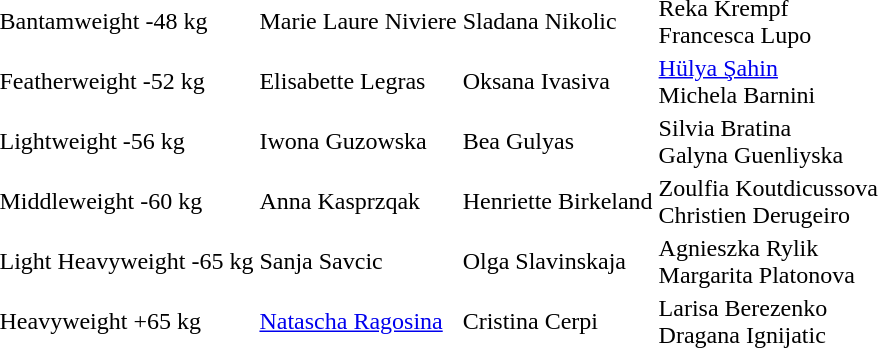<table>
<tr>
<td>Bantamweight -48 kg</td>
<td>Marie Laure Niviere </td>
<td>Sladana Nikolic </td>
<td>Reka Krempf <br>Francesca Lupo </td>
</tr>
<tr>
<td>Featherweight -52 kg</td>
<td>Elisabette Legras </td>
<td>Oksana Ivasiva </td>
<td><a href='#'>Hülya Şahin</a> <br>Michela Barnini </td>
</tr>
<tr>
<td>Lightweight -56 kg</td>
<td>Iwona Guzowska </td>
<td>Bea Gulyas </td>
<td>Silvia Bratina <br>Galyna Guenliyska </td>
</tr>
<tr>
<td>Middleweight -60 kg</td>
<td>Anna Kasprzqak </td>
<td>Henriette Birkeland </td>
<td>Zoulfia Koutdicussova <br>Christien Derugeiro </td>
</tr>
<tr>
<td>Light Heavyweight -65 kg</td>
<td>Sanja Savcic </td>
<td>Olga Slavinskaja </td>
<td>Agnieszka Rylik <br>Margarita Platonova </td>
</tr>
<tr>
<td>Heavyweight +65 kg</td>
<td><a href='#'>Natascha Ragosina</a> </td>
<td>Cristina Cerpi </td>
<td>Larisa Berezenko <br>Dragana Ignijatic </td>
</tr>
<tr>
</tr>
</table>
